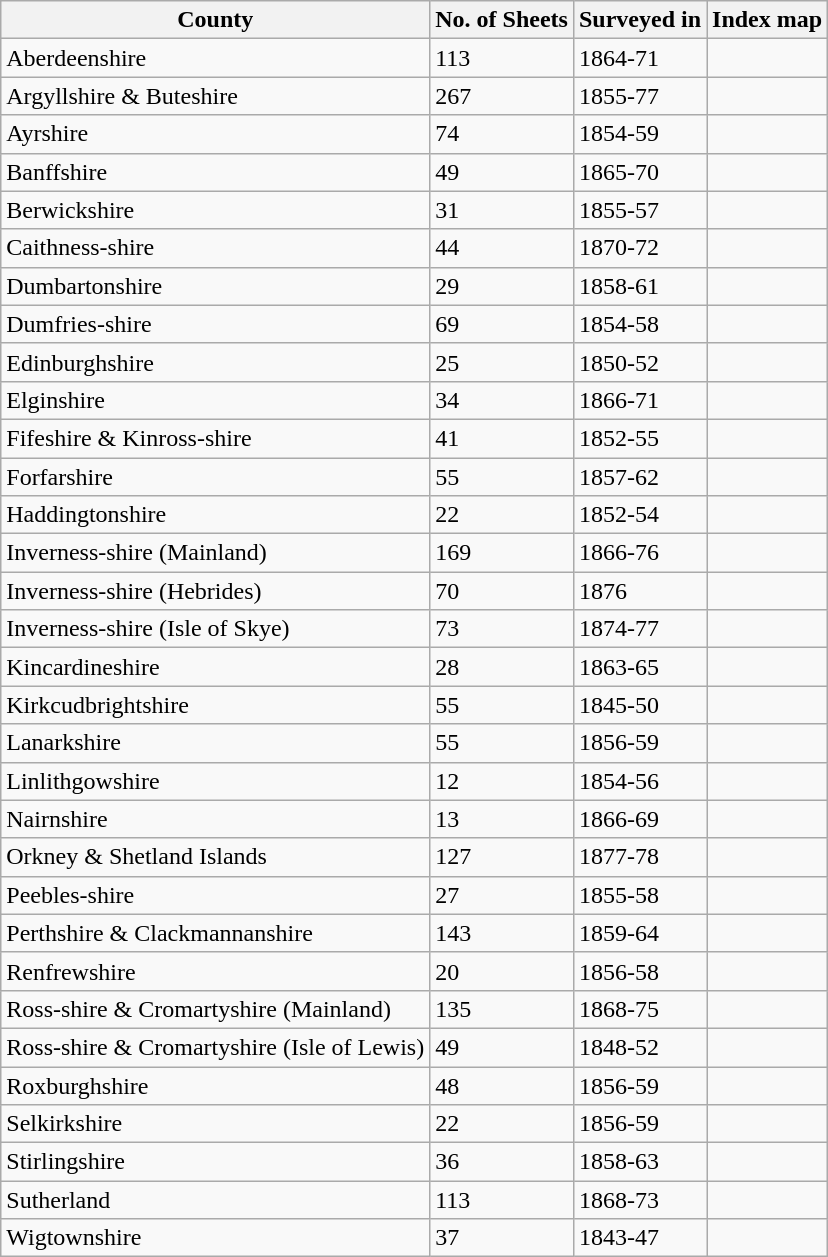<table class="wikitable sortable">
<tr>
<th scope="col">County</th>
<th data-sort-type="number" scope="col">No. of Sheets</th>
<th scope="col">Surveyed in</th>
<th scope="col">Index map</th>
</tr>
<tr>
<td>Aberdeenshire</td>
<td>113</td>
<td>1864-71</td>
<td></td>
</tr>
<tr>
<td>Argyllshire & Buteshire</td>
<td>267</td>
<td>1855-77</td>
<td></td>
</tr>
<tr>
<td>Ayrshire</td>
<td>74</td>
<td>1854-59</td>
<td></td>
</tr>
<tr>
<td>Banffshire</td>
<td>49</td>
<td>1865-70</td>
<td></td>
</tr>
<tr>
<td>Berwickshire</td>
<td>31</td>
<td>1855-57</td>
<td></td>
</tr>
<tr>
<td>Caithness-shire</td>
<td>44</td>
<td>1870-72</td>
<td></td>
</tr>
<tr>
<td>Dumbartonshire</td>
<td>29</td>
<td>1858-61</td>
<td></td>
</tr>
<tr>
<td>Dumfries-shire</td>
<td>69</td>
<td>1854-58</td>
<td></td>
</tr>
<tr>
<td>Edinburghshire</td>
<td>25</td>
<td>1850-52</td>
<td></td>
</tr>
<tr>
<td>Elginshire</td>
<td>34</td>
<td>1866-71</td>
<td></td>
</tr>
<tr>
<td>Fifeshire & Kinross-shire</td>
<td>41</td>
<td>1852-55</td>
<td><br></td>
</tr>
<tr>
<td>Forfarshire</td>
<td>55</td>
<td>1857-62</td>
<td></td>
</tr>
<tr>
<td>Haddingtonshire</td>
<td>22</td>
<td>1852-54</td>
<td></td>
</tr>
<tr>
<td>Inverness-shire (Mainland)</td>
<td>169</td>
<td>1866-76</td>
<td></td>
</tr>
<tr>
<td>Inverness-shire (Hebrides)</td>
<td>70</td>
<td>1876</td>
<td></td>
</tr>
<tr>
<td>Inverness-shire (Isle of Skye)</td>
<td>73</td>
<td>1874-77</td>
<td></td>
</tr>
<tr>
<td>Kincardineshire</td>
<td>28</td>
<td>1863-65</td>
<td></td>
</tr>
<tr>
<td>Kirkcudbrightshire</td>
<td>55</td>
<td>1845-50</td>
<td><br></td>
</tr>
<tr>
<td>Lanarkshire</td>
<td>55</td>
<td>1856-59</td>
<td></td>
</tr>
<tr>
<td>Linlithgowshire</td>
<td>12</td>
<td>1854-56</td>
<td></td>
</tr>
<tr>
<td>Nairnshire</td>
<td>13</td>
<td>1866-69</td>
<td></td>
</tr>
<tr>
<td>Orkney & Shetland Islands</td>
<td>127</td>
<td>1877-78</td>
<td><br></td>
</tr>
<tr>
<td>Peebles-shire</td>
<td>27</td>
<td>1855-58</td>
<td></td>
</tr>
<tr>
<td>Perthshire & Clackmannanshire</td>
<td>143</td>
<td>1859-64</td>
<td></td>
</tr>
<tr>
<td>Renfrewshire</td>
<td>20</td>
<td>1856-58</td>
<td></td>
</tr>
<tr>
<td>Ross-shire & Cromartyshire (Mainland)</td>
<td>135</td>
<td>1868-75</td>
<td></td>
</tr>
<tr>
<td>Ross-shire & Cromartyshire (Isle of Lewis)</td>
<td>49</td>
<td>1848-52</td>
<td></td>
</tr>
<tr>
<td>Roxburghshire</td>
<td>48</td>
<td>1856-59</td>
<td></td>
</tr>
<tr>
<td>Selkirkshire</td>
<td>22</td>
<td>1856-59</td>
<td></td>
</tr>
<tr>
<td>Stirlingshire</td>
<td>36</td>
<td>1858-63</td>
<td></td>
</tr>
<tr>
<td>Sutherland</td>
<td>113</td>
<td>1868-73</td>
<td></td>
</tr>
<tr>
<td>Wigtownshire</td>
<td>37</td>
<td>1843-47</td>
<td><br></td>
</tr>
</table>
